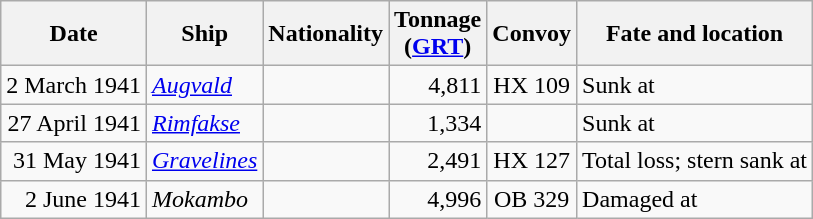<table class="wikitable sortable">
<tr>
<th>Date</th>
<th>Ship</th>
<th>Nationality</th>
<th>Tonnage <br>(<a href='#'>GRT</a>)</th>
<th>Convoy</th>
<th>Fate and location</th>
</tr>
<tr>
<td align="right">2 March 1941</td>
<td align="left"><a href='#'><em>Augvald</em></a></td>
<td align="left"></td>
<td align="right">4,811</td>
<td align="center">HX 109</td>
<td align="left">Sunk at </td>
</tr>
<tr>
<td align="right">27 April 1941</td>
<td align="left"><a href='#'><em>Rimfakse</em></a></td>
<td align="left"></td>
<td align="right">1,334</td>
<td></td>
<td align="left">Sunk at </td>
</tr>
<tr>
<td align="right">31 May 1941</td>
<td align="left"><a href='#'><em>Gravelines</em></a></td>
<td align="left"></td>
<td align="right">2,491</td>
<td align="center">HX 127</td>
<td align="left">Total loss; stern sank at </td>
</tr>
<tr>
<td align="right">2 June 1941</td>
<td align="left"><em>Mokambo</em></td>
<td align="left"></td>
<td align="right">4,996</td>
<td align="center">OB 329</td>
<td align="left">Damaged at </td>
</tr>
</table>
